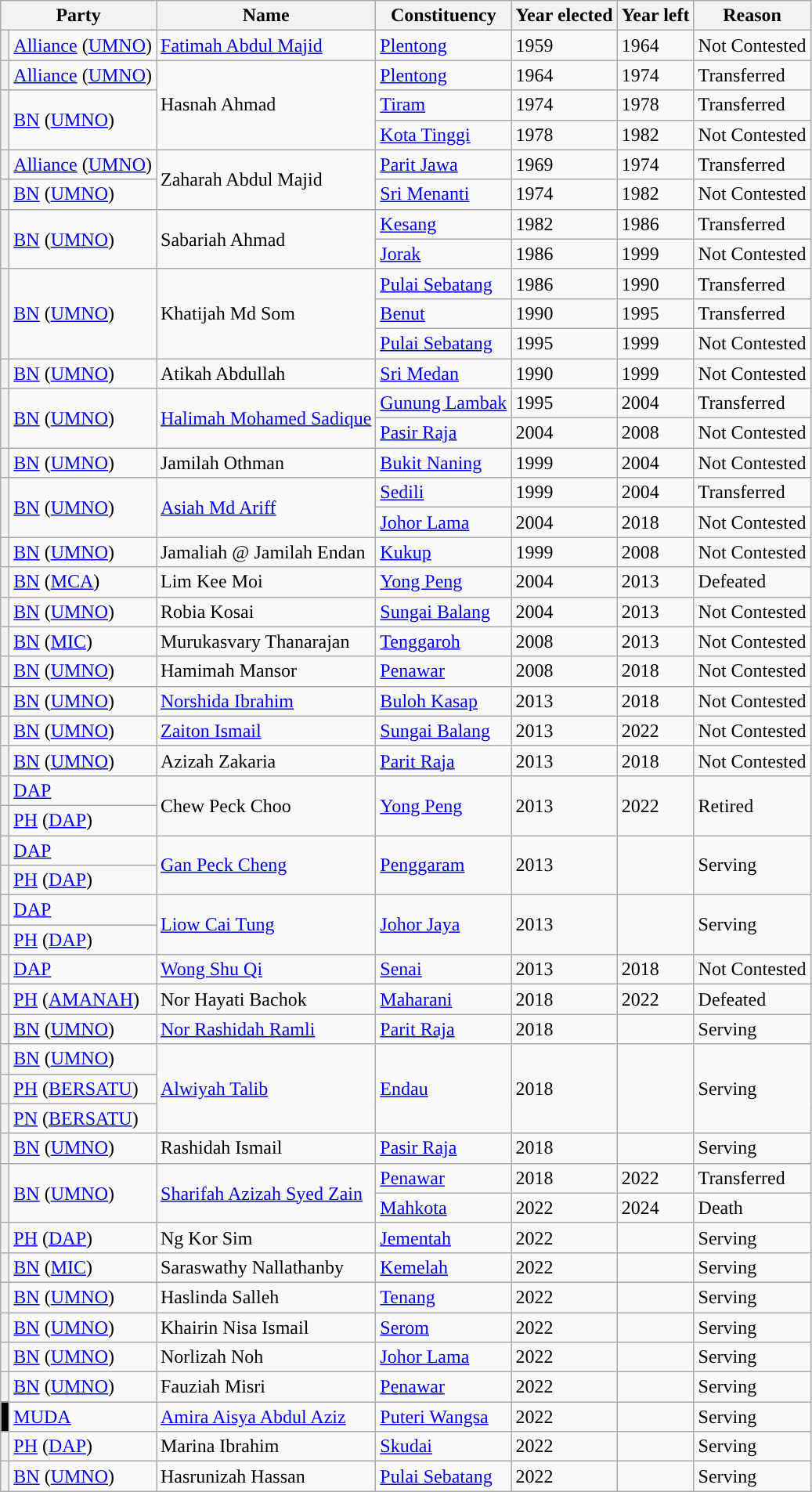<table class="wikitable sortable">
<tr>
<th colspan=2>Party</th>
<th>Name</th>
<th>Constituency</th>
<th>Year elected</th>
<th>Year left</th>
<th>Reason</th>
</tr>
<tr>
<th style="background-color: "></th>
<td><a href='#'>Alliance</a> (<a href='#'>UMNO</a>)</td>
<td><a href='#'>Fatimah Abdul Majid</a></td>
<td><a href='#'>Plentong</a></td>
<td>1959</td>
<td>1964</td>
<td>Not Contested</td>
</tr>
<tr>
<th style="background-color: "></th>
<td><a href='#'>Alliance</a> (<a href='#'>UMNO</a>)</td>
<td rowspan=4>Hasnah Ahmad</td>
<td rowspan=2><a href='#'>Plentong</a></td>
<td rowspan=2>1964</td>
<td rowspan=2>1974</td>
<td rowspan=2>Transferred</td>
</tr>
<tr>
<th rowspan=3 style="background-color: "></th>
<td rowspan=3><a href='#'>BN</a> (<a href='#'>UMNO</a>)</td>
</tr>
<tr>
<td><a href='#'>Tiram</a></td>
<td>1974</td>
<td>1978</td>
<td>Transferred</td>
</tr>
<tr>
<td><a href='#'>Kota Tinggi</a></td>
<td>1978</td>
<td>1982</td>
<td>Not Contested</td>
</tr>
<tr>
<th style="background-color: "></th>
<td><a href='#'>Alliance</a> (<a href='#'>UMNO</a>)</td>
<td rowspan=3>Zaharah Abdul Majid</td>
<td rowspan=2><a href='#'>Parit Jawa</a></td>
<td rowspan=2>1969</td>
<td rowspan=2>1974</td>
<td rowspan=2>Transferred</td>
</tr>
<tr>
<th rowspan=2 style="background-color: "></th>
<td rowspan=2><a href='#'>BN</a> (<a href='#'>UMNO</a>)</td>
</tr>
<tr>
<td><a href='#'>Sri Menanti</a></td>
<td>1974</td>
<td>1982</td>
<td>Not Contested</td>
</tr>
<tr>
<th rowspan=2 style="background-color: "></th>
<td rowspan=2><a href='#'>BN</a> (<a href='#'>UMNO</a>)</td>
<td rowspan=2>Sabariah Ahmad</td>
<td><a href='#'>Kesang</a></td>
<td>1982</td>
<td>1986</td>
<td>Transferred</td>
</tr>
<tr>
<td><a href='#'>Jorak</a></td>
<td>1986</td>
<td>1999</td>
<td>Not Contested</td>
</tr>
<tr>
<th rowspan=3 style="background-color: "></th>
<td rowspan=3><a href='#'>BN</a> (<a href='#'>UMNO</a>)</td>
<td rowspan=3>Khatijah Md Som</td>
<td><a href='#'>Pulai Sebatang</a></td>
<td>1986</td>
<td>1990</td>
<td>Transferred</td>
</tr>
<tr>
<td><a href='#'>Benut</a></td>
<td>1990</td>
<td>1995</td>
<td>Transferred</td>
</tr>
<tr>
<td><a href='#'>Pulai Sebatang</a></td>
<td>1995</td>
<td>1999</td>
<td>Not Contested</td>
</tr>
<tr>
<th style="background-color: "></th>
<td><a href='#'>BN</a> (<a href='#'>UMNO</a>)</td>
<td>Atikah Abdullah</td>
<td><a href='#'>Sri Medan</a></td>
<td>1990</td>
<td>1999</td>
<td>Not Contested</td>
</tr>
<tr>
<th rowspan=2 style="background-color: "></th>
<td rowspan=2><a href='#'>BN</a> (<a href='#'>UMNO</a>)</td>
<td rowspan=2><a href='#'>Halimah Mohamed Sadique</a></td>
<td><a href='#'>Gunung Lambak</a></td>
<td>1995</td>
<td>2004</td>
<td>Transferred</td>
</tr>
<tr>
<td><a href='#'>Pasir Raja</a></td>
<td>2004</td>
<td>2008</td>
<td>Not Contested</td>
</tr>
<tr>
<th style="background-color: "></th>
<td><a href='#'>BN</a> (<a href='#'>UMNO</a>)</td>
<td>Jamilah Othman</td>
<td><a href='#'>Bukit Naning</a></td>
<td>1999</td>
<td>2004</td>
<td>Not Contested</td>
</tr>
<tr>
<th rowspan=2 style="background-color: "></th>
<td rowspan=2><a href='#'>BN</a> (<a href='#'>UMNO</a>)</td>
<td rowspan=2><a href='#'>Asiah Md Ariff</a></td>
<td><a href='#'>Sedili</a></td>
<td>1999</td>
<td>2004</td>
<td>Transferred</td>
</tr>
<tr>
<td><a href='#'>Johor Lama</a></td>
<td>2004</td>
<td>2018</td>
<td>Not Contested</td>
</tr>
<tr>
<th style="background-color: "></th>
<td><a href='#'>BN</a> (<a href='#'>UMNO</a>)</td>
<td>Jamaliah @ Jamilah Endan</td>
<td><a href='#'>Kukup</a></td>
<td>1999</td>
<td>2008</td>
<td>Not Contested</td>
</tr>
<tr>
<th style="background-color: "></th>
<td><a href='#'>BN</a> (<a href='#'>MCA</a>)</td>
<td>Lim Kee Moi</td>
<td><a href='#'>Yong Peng</a></td>
<td>2004</td>
<td>2013</td>
<td>Defeated</td>
</tr>
<tr>
<th style="background-color: "></th>
<td><a href='#'>BN</a> (<a href='#'>UMNO</a>)</td>
<td>Robia Kosai</td>
<td><a href='#'>Sungai Balang</a></td>
<td>2004</td>
<td>2013</td>
<td>Not Contested</td>
</tr>
<tr>
<th style="background-color: "></th>
<td><a href='#'>BN</a> (<a href='#'>MIC</a>)</td>
<td>Murukasvary Thanarajan</td>
<td><a href='#'>Tenggaroh</a></td>
<td>2008</td>
<td>2013</td>
<td>Not Contested</td>
</tr>
<tr>
<th style="background-color: "></th>
<td><a href='#'>BN</a> (<a href='#'>UMNO</a>)</td>
<td>Hamimah Mansor</td>
<td><a href='#'>Penawar</a></td>
<td>2008</td>
<td>2018</td>
<td>Not Contested</td>
</tr>
<tr>
<th style="background-color: "></th>
<td><a href='#'>BN</a> (<a href='#'>UMNO</a>)</td>
<td><a href='#'>Norshida Ibrahim</a></td>
<td><a href='#'>Buloh Kasap</a></td>
<td>2013</td>
<td>2018</td>
<td>Not Contested</td>
</tr>
<tr>
<th style="background-color: "></th>
<td><a href='#'>BN</a> (<a href='#'>UMNO</a>)</td>
<td><a href='#'>Zaiton Ismail</a></td>
<td><a href='#'>Sungai Balang</a></td>
<td>2013</td>
<td>2022</td>
<td>Not Contested</td>
</tr>
<tr>
<th style="background-color: "></th>
<td><a href='#'>BN</a> (<a href='#'>UMNO</a>)</td>
<td>Azizah Zakaria</td>
<td><a href='#'>Parit Raja</a></td>
<td>2013</td>
<td>2018</td>
<td>Not Contested</td>
</tr>
<tr>
<th style="background-color: "></th>
<td><a href='#'>DAP</a></td>
<td rowspan=2>Chew Peck Choo</td>
<td rowspan=2><a href='#'>Yong Peng</a></td>
<td rowspan=2>2013</td>
<td rowspan=2>2022</td>
<td rowspan=2>Retired</td>
</tr>
<tr>
<th style="background-color: "></th>
<td><a href='#'>PH</a> (<a href='#'>DAP</a>)</td>
</tr>
<tr>
<th style="background-color: "></th>
<td><a href='#'>DAP</a></td>
<td rowspan=2><a href='#'>Gan Peck Cheng</a></td>
<td rowspan=2><a href='#'>Penggaram</a></td>
<td rowspan=2>2013</td>
<td rowspan=2></td>
<td rowspan=2>Serving</td>
</tr>
<tr>
<th style="background-color: "></th>
<td><a href='#'>PH</a> (<a href='#'>DAP</a>)</td>
</tr>
<tr>
<th style="background-color: "></th>
<td><a href='#'>DAP</a></td>
<td rowspan=2><a href='#'>Liow Cai Tung</a></td>
<td rowspan=2><a href='#'>Johor Jaya</a></td>
<td rowspan=2>2013</td>
<td rowspan=2></td>
<td rowspan=2>Serving</td>
</tr>
<tr>
<th style="background-color: "></th>
<td><a href='#'>PH</a> (<a href='#'>DAP</a>)</td>
</tr>
<tr>
<th style="background-color: "></th>
<td><a href='#'>DAP</a></td>
<td><a href='#'>Wong Shu Qi</a></td>
<td><a href='#'>Senai</a></td>
<td>2013</td>
<td>2018</td>
<td>Not Contested</td>
</tr>
<tr>
<th style="background-color: "></th>
<td><a href='#'>PH</a> (<a href='#'>AMANAH</a>)</td>
<td>Nor Hayati Bachok</td>
<td><a href='#'>Maharani</a></td>
<td>2018</td>
<td>2022</td>
<td>Defeated</td>
</tr>
<tr>
<th style="background-color: "></th>
<td><a href='#'>BN</a> (<a href='#'>UMNO</a>)</td>
<td><a href='#'>Nor Rashidah Ramli</a></td>
<td><a href='#'>Parit Raja</a></td>
<td>2018</td>
<td></td>
<td>Serving</td>
</tr>
<tr>
<th style="background-color: "></th>
<td><a href='#'>BN</a> (<a href='#'>UMNO</a>)</td>
<td rowspan=3><a href='#'>Alwiyah Talib</a></td>
<td rowspan=3><a href='#'>Endau</a></td>
<td rowspan=3>2018</td>
<td rowspan=3></td>
<td rowspan=3>Serving</td>
</tr>
<tr>
<th style="background-color: "></th>
<td><a href='#'>PH</a> (<a href='#'>BERSATU</a>)</td>
</tr>
<tr>
<th style="background-color: "></th>
<td><a href='#'>PN</a> (<a href='#'>BERSATU</a>)</td>
</tr>
<tr>
<th style="background-color: "></th>
<td><a href='#'>BN</a> (<a href='#'>UMNO</a>)</td>
<td>Rashidah Ismail</td>
<td><a href='#'>Pasir Raja</a></td>
<td>2018</td>
<td></td>
<td>Serving</td>
</tr>
<tr>
<th rowspan="2" style="background-color: "></th>
<td rowspan="2"><a href='#'>BN</a> (<a href='#'>UMNO</a>)</td>
<td rowspan="2"><a href='#'>Sharifah Azizah Syed Zain</a></td>
<td><a href='#'>Penawar</a></td>
<td>2018</td>
<td>2022</td>
<td>Transferred</td>
</tr>
<tr>
<td><a href='#'>Mahkota</a></td>
<td>2022</td>
<td>2024</td>
<td>Death</td>
</tr>
<tr>
<th style="background-color: "></th>
<td><a href='#'>PH</a> (<a href='#'>DAP</a>)</td>
<td>Ng Kor Sim</td>
<td><a href='#'>Jementah</a></td>
<td>2022</td>
<td></td>
<td>Serving</td>
</tr>
<tr>
<th style="background-color: "></th>
<td><a href='#'>BN</a> (<a href='#'>MIC</a>)</td>
<td>Saraswathy Nallathanby</td>
<td><a href='#'>Kemelah</a></td>
<td>2022</td>
<td></td>
<td>Serving</td>
</tr>
<tr>
<th style="background-color: "></th>
<td><a href='#'>BN</a> (<a href='#'>UMNO</a>)</td>
<td>Haslinda Salleh</td>
<td><a href='#'>Tenang</a></td>
<td>2022</td>
<td></td>
<td>Serving</td>
</tr>
<tr>
<th style="background-color: "></th>
<td><a href='#'>BN</a> (<a href='#'>UMNO</a>)</td>
<td>Khairin Nisa Ismail</td>
<td><a href='#'>Serom</a></td>
<td>2022</td>
<td></td>
<td>Serving</td>
</tr>
<tr>
<th style="background-color: "></th>
<td><a href='#'>BN</a> (<a href='#'>UMNO</a>)</td>
<td>Norlizah Noh</td>
<td><a href='#'>Johor Lama</a></td>
<td>2022</td>
<td></td>
<td>Serving</td>
</tr>
<tr>
<th style="background-color: "></th>
<td><a href='#'>BN</a> (<a href='#'>UMNO</a>)</td>
<td>Fauziah Misri</td>
<td><a href='#'>Penawar</a></td>
<td>2022</td>
<td></td>
<td>Serving</td>
</tr>
<tr>
<th style="background-color: black"></th>
<td><a href='#'>MUDA</a></td>
<td><a href='#'>Amira Aisya Abdul Aziz</a></td>
<td><a href='#'>Puteri Wangsa</a></td>
<td>2022</td>
<td></td>
<td>Serving</td>
</tr>
<tr>
<th style="background-color: "></th>
<td><a href='#'>PH</a> (<a href='#'>DAP</a>)</td>
<td>Marina Ibrahim</td>
<td><a href='#'>Skudai</a></td>
<td>2022</td>
<td></td>
<td>Serving</td>
</tr>
<tr>
<th style="background-color: "></th>
<td><a href='#'>BN</a> (<a href='#'>UMNO</a>)</td>
<td>Hasrunizah Hassan</td>
<td><a href='#'>Pulai Sebatang</a></td>
<td>2022</td>
<td></td>
<td>Serving</td>
</tr>
</table>
